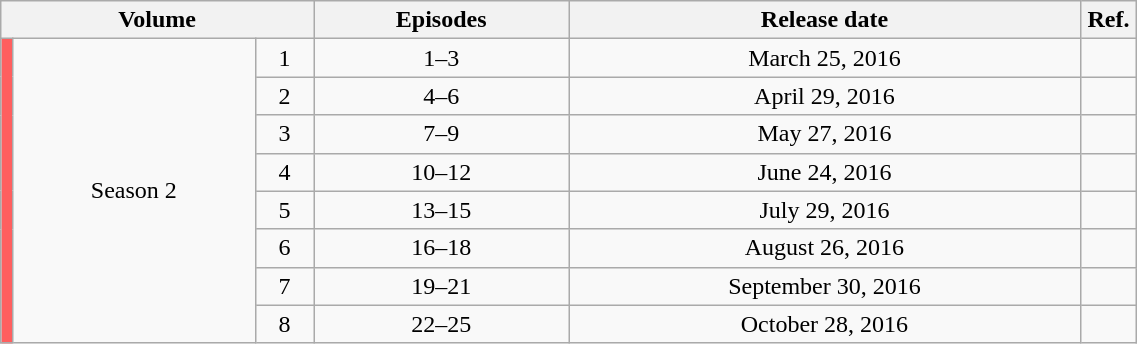<table class="wikitable" style="text-align: center; width: 60%;">
<tr>
<th colspan="3">Volume</th>
<th>Episodes</th>
<th>Release date</th>
<th width="5%">Ref.</th>
</tr>
<tr>
<td rowspan="8" width="1%" style="background: #FF5F5F;"></td>
<td rowspan="8">Season 2</td>
<td>1</td>
<td>1–3</td>
<td>March 25, 2016</td>
<td></td>
</tr>
<tr>
<td>2</td>
<td>4–6</td>
<td>April 29, 2016</td>
<td></td>
</tr>
<tr>
<td>3</td>
<td>7–9</td>
<td>May 27, 2016</td>
<td></td>
</tr>
<tr>
<td>4</td>
<td>10–12</td>
<td>June 24, 2016</td>
<td></td>
</tr>
<tr>
<td>5</td>
<td>13–15</td>
<td>July 29, 2016</td>
<td></td>
</tr>
<tr>
<td>6</td>
<td>16–18</td>
<td>August 26, 2016</td>
<td></td>
</tr>
<tr>
<td>7</td>
<td>19–21</td>
<td>September 30, 2016</td>
<td></td>
</tr>
<tr>
<td>8</td>
<td>22–25</td>
<td>October 28, 2016</td>
<td></td>
</tr>
</table>
